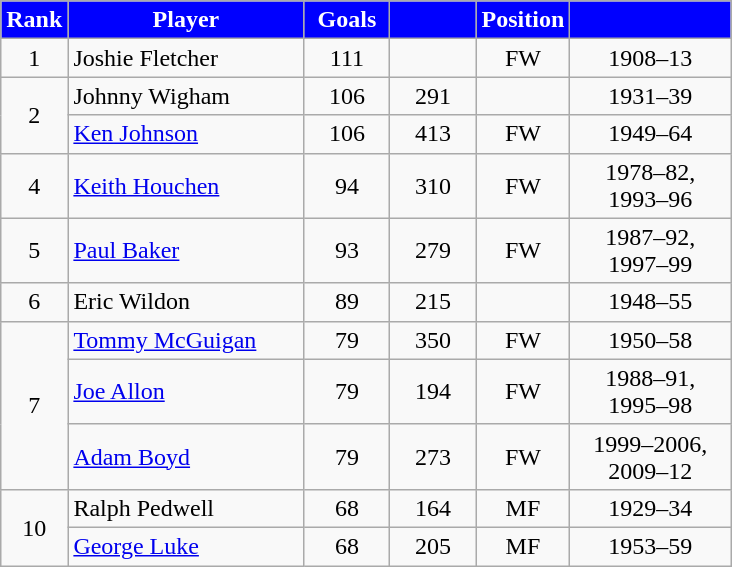<table class="wikitable sortable" style="text-align:center">
<tr>
<th width="30"  style="background:blue;color:white">Rank</th>
<th width="150" style="background:blue;color:white">Player</th>
<th width="50"  style="background:blue;color:white">Goals</th>
<th width="50"  style="background:blue;color:white"></th>
<th width="50"  style="background:blue;color:white">Position</th>
<th width="100" style="background:blue;color:white"></th>
</tr>
<tr>
<td>1</td>
<td align="left">Joshie Fletcher</td>
<td>111</td>
<td></td>
<td>FW</td>
<td>1908–13</td>
</tr>
<tr>
<td rowspan="2">2</td>
<td align="left">Johnny Wigham</td>
<td>106</td>
<td>291</td>
<td></td>
<td>1931–39</td>
</tr>
<tr>
<td align="left"><a href='#'>Ken Johnson</a></td>
<td>106</td>
<td>413</td>
<td>FW</td>
<td>1949–64</td>
</tr>
<tr>
<td>4</td>
<td align="left"><a href='#'>Keith Houchen</a></td>
<td>94</td>
<td>310</td>
<td>FW</td>
<td>1978–82, 1993–96</td>
</tr>
<tr>
<td>5</td>
<td align="left"><a href='#'>Paul Baker</a></td>
<td>93</td>
<td>279</td>
<td>FW</td>
<td>1987–92, 1997–99</td>
</tr>
<tr>
<td>6</td>
<td align="left">Eric Wildon</td>
<td>89</td>
<td>215</td>
<td></td>
<td>1948–55</td>
</tr>
<tr>
<td rowspan="3">7</td>
<td align="left"><a href='#'>Tommy McGuigan</a></td>
<td>79</td>
<td>350</td>
<td>FW</td>
<td>1950–58</td>
</tr>
<tr>
<td align="left"><a href='#'>Joe Allon</a></td>
<td>79</td>
<td>194</td>
<td>FW</td>
<td>1988–91, 1995–98</td>
</tr>
<tr>
<td align="left"><a href='#'>Adam Boyd</a></td>
<td>79</td>
<td>273</td>
<td>FW</td>
<td>1999–2006, 2009–12</td>
</tr>
<tr>
<td rowspan="2">10</td>
<td align="left">Ralph Pedwell</td>
<td>68</td>
<td>164</td>
<td>MF</td>
<td>1929–34</td>
</tr>
<tr>
<td align="left"><a href='#'>George Luke</a></td>
<td>68</td>
<td>205</td>
<td>MF</td>
<td>1953–59</td>
</tr>
</table>
